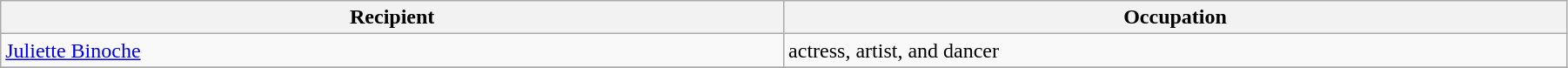<table class="wikitable" width="95%" cellpadding="5">
<tr>
<th width="25%">Recipient</th>
<th width="25%">Occupation</th>
</tr>
<tr>
<td>  <a href='#'>Juliette Binoche</a></td>
<td>actress, artist, and dancer</td>
</tr>
<tr>
</tr>
</table>
